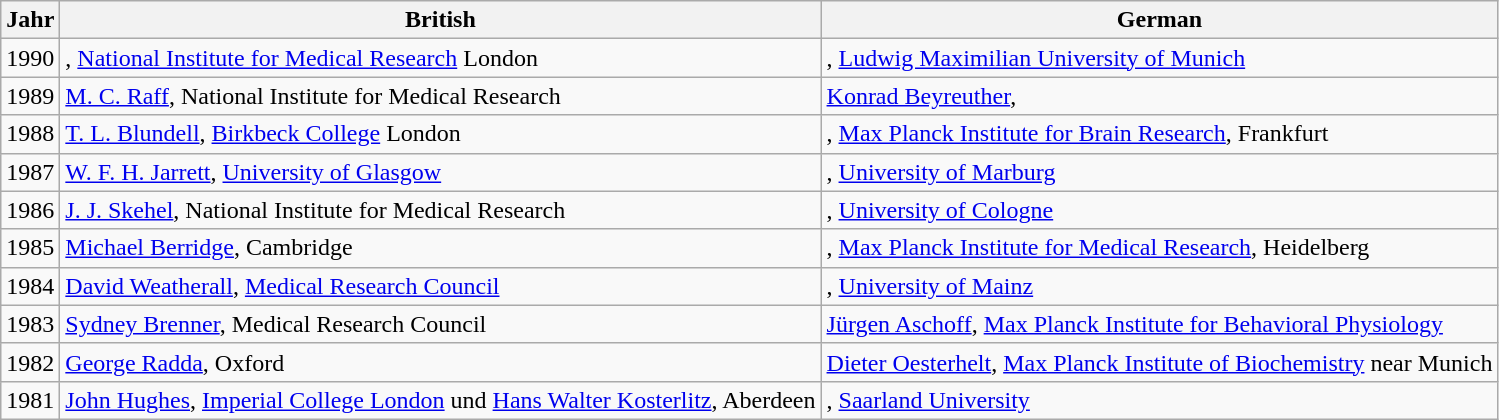<table class="wikitable">
<tr>
<th>Jahr</th>
<th>British</th>
<th>German</th>
</tr>
<tr>
<td>1990</td>
<td>, <a href='#'>National Institute for Medical Research</a> London</td>
<td>, <a href='#'>Ludwig Maximilian University of Munich</a></td>
</tr>
<tr>
<td>1989</td>
<td><a href='#'>M. C. Raff</a>, National Institute for Medical Research</td>
<td><a href='#'>Konrad Beyreuther</a>, </td>
</tr>
<tr>
<td>1988</td>
<td><a href='#'>T. L. Blundell</a>, <a href='#'>Birkbeck College</a> London</td>
<td>, <a href='#'>Max Planck Institute for Brain Research</a>, Frankfurt</td>
</tr>
<tr>
<td>1987</td>
<td><a href='#'>W. F. H. Jarrett</a>, <a href='#'>University of Glasgow</a></td>
<td>, <a href='#'>University of Marburg</a></td>
</tr>
<tr>
<td>1986</td>
<td><a href='#'>J. J. Skehel</a>, National Institute for Medical Research</td>
<td>, <a href='#'>University of Cologne</a></td>
</tr>
<tr>
<td>1985</td>
<td><a href='#'>Michael Berridge</a>, Cambridge</td>
<td>, <a href='#'>Max Planck Institute for Medical Research</a>, Heidelberg</td>
</tr>
<tr>
<td>1984</td>
<td><a href='#'>David Weatherall</a>, <a href='#'>Medical Research Council</a></td>
<td>, <a href='#'>University of Mainz</a></td>
</tr>
<tr>
<td>1983</td>
<td><a href='#'>Sydney Brenner</a>, Medical Research Council</td>
<td><a href='#'>Jürgen Aschoff</a>, <a href='#'>Max Planck Institute for Behavioral Physiology</a></td>
</tr>
<tr>
<td>1982</td>
<td><a href='#'>George Radda</a>, Oxford</td>
<td><a href='#'>Dieter Oesterhelt</a>, <a href='#'>Max Planck Institute of Biochemistry</a> near Munich</td>
</tr>
<tr>
<td>1981</td>
<td><a href='#'>John Hughes</a>, <a href='#'>Imperial College London</a> und <a href='#'>Hans Walter Kosterlitz</a>, Aberdeen</td>
<td>, <a href='#'>Saarland University</a></td>
</tr>
</table>
